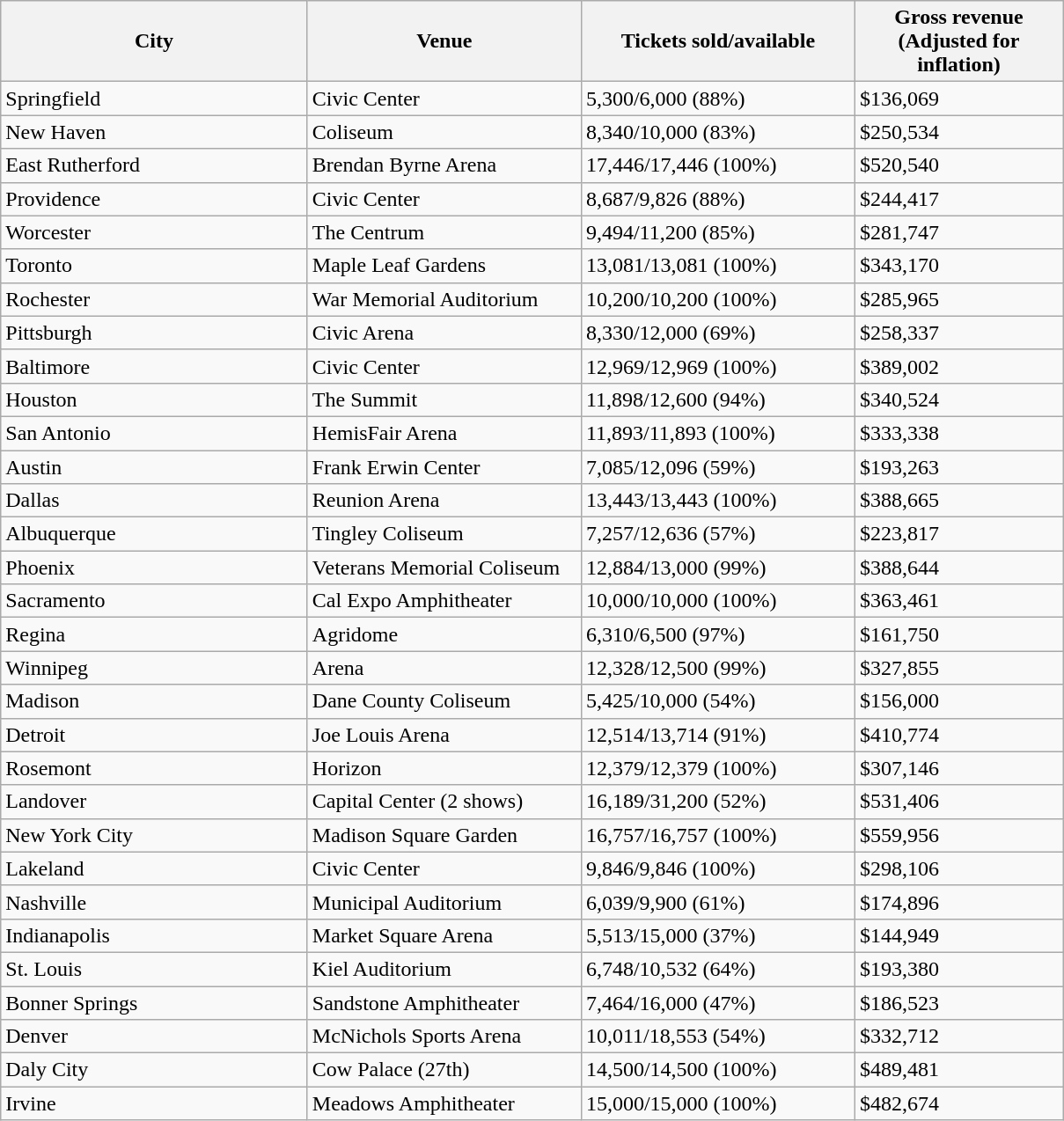<table class="wikitable">
<tr>
<th style="width:225px;">City</th>
<th style="width:200px;">Venue</th>
<th style="width:200px;">Tickets sold/available</th>
<th style="width:150px;">Gross revenue (Adjusted for inflation)</th>
</tr>
<tr>
<td>Springfield</td>
<td>Civic Center</td>
<td>5,300/6,000 (88%)</td>
<td>$136,069</td>
</tr>
<tr>
<td>New Haven</td>
<td>Coliseum</td>
<td>8,340/10,000 (83%)</td>
<td>$250,534</td>
</tr>
<tr>
<td>East Rutherford</td>
<td>Brendan Byrne Arena</td>
<td>17,446/17,446 (100%)</td>
<td>$520,540</td>
</tr>
<tr>
<td>Providence</td>
<td>Civic Center</td>
<td>8,687/9,826 (88%)</td>
<td>$244,417</td>
</tr>
<tr>
<td>Worcester</td>
<td>The Centrum</td>
<td>9,494/11,200 (85%)</td>
<td>$281,747</td>
</tr>
<tr>
<td>Toronto</td>
<td>Maple Leaf Gardens</td>
<td>13,081/13,081 (100%)</td>
<td>$343,170</td>
</tr>
<tr>
<td>Rochester</td>
<td>War Memorial Auditorium</td>
<td>10,200/10,200 (100%)</td>
<td>$285,965</td>
</tr>
<tr>
<td>Pittsburgh</td>
<td>Civic Arena</td>
<td>8,330/12,000 (69%)</td>
<td>$258,337</td>
</tr>
<tr>
<td>Baltimore</td>
<td>Civic Center</td>
<td>12,969/12,969 (100%)</td>
<td>$389,002</td>
</tr>
<tr>
<td>Houston</td>
<td>The Summit</td>
<td>11,898/12,600 (94%)</td>
<td>$340,524</td>
</tr>
<tr>
<td>San Antonio</td>
<td>HemisFair Arena</td>
<td>11,893/11,893 (100%)</td>
<td>$333,338</td>
</tr>
<tr>
<td>Austin</td>
<td>Frank Erwin Center</td>
<td>7,085/12,096 (59%)</td>
<td>$193,263</td>
</tr>
<tr>
<td>Dallas</td>
<td>Reunion Arena</td>
<td>13,443/13,443 (100%)</td>
<td>$388,665</td>
</tr>
<tr>
<td>Albuquerque</td>
<td>Tingley Coliseum</td>
<td>7,257/12,636 (57%)</td>
<td>$223,817</td>
</tr>
<tr>
<td>Phoenix</td>
<td>Veterans Memorial Coliseum</td>
<td>12,884/13,000 (99%)</td>
<td>$388,644</td>
</tr>
<tr>
<td>Sacramento</td>
<td>Cal Expo Amphitheater</td>
<td>10,000/10,000 (100%)</td>
<td>$363,461</td>
</tr>
<tr>
<td>Regina</td>
<td>Agridome</td>
<td>6,310/6,500 (97%)</td>
<td>$161,750</td>
</tr>
<tr>
<td>Winnipeg</td>
<td>Arena</td>
<td>12,328/12,500 (99%)</td>
<td>$327,855</td>
</tr>
<tr>
<td>Madison</td>
<td>Dane County Coliseum</td>
<td>5,425/10,000 (54%)</td>
<td>$156,000</td>
</tr>
<tr>
<td>Detroit</td>
<td>Joe Louis Arena</td>
<td>12,514/13,714 (91%)</td>
<td>$410,774</td>
</tr>
<tr>
<td>Rosemont</td>
<td>Horizon</td>
<td>12,379/12,379 (100%)</td>
<td>$307,146</td>
</tr>
<tr>
<td>Landover</td>
<td>Capital Center (2 shows)</td>
<td>16,189/31,200 (52%)</td>
<td>$531,406</td>
</tr>
<tr>
<td>New York City</td>
<td>Madison Square Garden</td>
<td>16,757/16,757 (100%)</td>
<td>$559,956</td>
</tr>
<tr>
<td>Lakeland</td>
<td>Civic Center</td>
<td>9,846/9,846 (100%)</td>
<td>$298,106</td>
</tr>
<tr>
<td>Nashville</td>
<td>Municipal Auditorium</td>
<td>6,039/9,900 (61%)</td>
<td>$174,896</td>
</tr>
<tr>
<td>Indianapolis</td>
<td>Market Square Arena</td>
<td>5,513/15,000 (37%)</td>
<td>$144,949</td>
</tr>
<tr>
<td>St. Louis</td>
<td>Kiel Auditorium</td>
<td>6,748/10,532 (64%)</td>
<td>$193,380</td>
</tr>
<tr>
<td>Bonner Springs</td>
<td>Sandstone Amphitheater</td>
<td>7,464/16,000 (47%)</td>
<td>$186,523</td>
</tr>
<tr>
<td>Denver</td>
<td>McNichols Sports Arena</td>
<td>10,011/18,553 (54%)</td>
<td>$332,712</td>
</tr>
<tr>
<td>Daly City</td>
<td>Cow Palace (27th)</td>
<td>14,500/14,500 (100%)</td>
<td>$489,481</td>
</tr>
<tr>
<td>Irvine</td>
<td>Meadows Amphitheater</td>
<td>15,000/15,000 (100%)</td>
<td>$482,674</td>
</tr>
</table>
